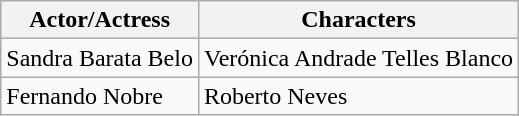<table class="wikitable sortable">
<tr>
<th>Actor/Actress</th>
<th>Characters</th>
</tr>
<tr>
<td>Sandra Barata Belo</td>
<td>Verónica Andrade Telles Blanco</td>
</tr>
<tr>
<td>Fernando Nobre</td>
<td>Roberto Neves</td>
</tr>
</table>
